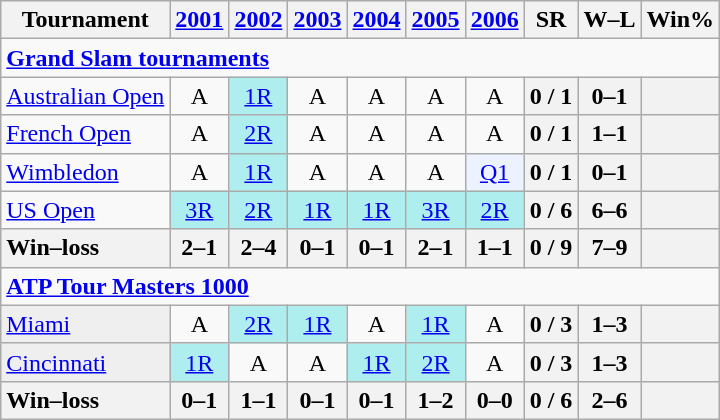<table class=wikitable style=text-align:center>
<tr>
<th>Tournament</th>
<th><a href='#'>2001</a></th>
<th><a href='#'>2002</a></th>
<th><a href='#'>2003</a></th>
<th><a href='#'>2004</a></th>
<th><a href='#'>2005</a></th>
<th><a href='#'>2006</a></th>
<th>SR</th>
<th>W–L</th>
<th>Win%</th>
</tr>
<tr>
<td colspan=25 style=text-align:left><a href='#'><strong>Grand Slam tournaments</strong></a></td>
</tr>
<tr>
<td align=left><a href='#'>Australian Open</a></td>
<td>A</td>
<td bgcolor=afeeee><a href='#'>1R</a></td>
<td>A</td>
<td>A</td>
<td>A</td>
<td>A</td>
<th>0 / 1</th>
<th>0–1</th>
<th></th>
</tr>
<tr>
<td align=left><a href='#'>French Open</a></td>
<td>A</td>
<td bgcolor=afeeee><a href='#'>2R</a></td>
<td>A</td>
<td>A</td>
<td>A</td>
<td>A</td>
<th>0 / 1</th>
<th>1–1</th>
<th></th>
</tr>
<tr>
<td align=left><a href='#'>Wimbledon</a></td>
<td>A</td>
<td bgcolor=afeeee><a href='#'>1R</a></td>
<td>A</td>
<td>A</td>
<td>A</td>
<td bgcolor=ecf2ff><a href='#'>Q1</a></td>
<th>0 / 1</th>
<th>0–1</th>
<th></th>
</tr>
<tr>
<td align=left><a href='#'>US Open</a></td>
<td bgcolor=afeeee><a href='#'>3R</a></td>
<td bgcolor=afeeee><a href='#'>2R</a></td>
<td bgcolor=afeeee><a href='#'>1R</a></td>
<td bgcolor=afeeee><a href='#'>1R</a></td>
<td bgcolor=afeeee><a href='#'>3R</a></td>
<td bgcolor=afeeee><a href='#'>2R</a></td>
<th>0 / 6</th>
<th>6–6</th>
<th></th>
</tr>
<tr>
<th style=text-align:left><strong>Win–loss</strong></th>
<th>2–1</th>
<th>2–4</th>
<th>0–1</th>
<th>0–1</th>
<th>2–1</th>
<th>1–1</th>
<th>0 / 9</th>
<th>7–9</th>
<th></th>
</tr>
<tr>
<td colspan=25 style=text-align:left><strong><a href='#'>ATP Tour Masters 1000</a></strong></td>
</tr>
<tr>
<td bgcolor=efefef align=left><a href='#'>Miami</a></td>
<td>A</td>
<td bgcolor=afeeee><a href='#'>2R</a></td>
<td bgcolor=afeeee><a href='#'>1R</a></td>
<td>A</td>
<td bgcolor=afeeee><a href='#'>1R</a></td>
<td>A</td>
<th>0 / 3</th>
<th>1–3</th>
<th></th>
</tr>
<tr>
<td bgcolor=efefef align=left><a href='#'>Cincinnati</a></td>
<td bgcolor=afeeee><a href='#'>1R</a></td>
<td>A</td>
<td>A</td>
<td bgcolor=afeeee><a href='#'>1R</a></td>
<td bgcolor=afeeee><a href='#'>2R</a></td>
<td>A</td>
<th>0 / 3</th>
<th>1–3</th>
<th></th>
</tr>
<tr>
<th style=text-align:left><strong>Win–loss</strong></th>
<th>0–1</th>
<th>1–1</th>
<th>0–1</th>
<th>0–1</th>
<th>1–2</th>
<th>0–0</th>
<th>0 / 6</th>
<th>2–6</th>
<th></th>
</tr>
</table>
